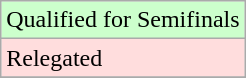<table class="wikitable">
<tr width=10px bgcolor="#ccffcc">
<td>Qualified for Semifinals</td>
</tr>
<tr width=10px bgcolor="#ffdddd">
<td>Relegated</td>
</tr>
<tr>
</tr>
</table>
